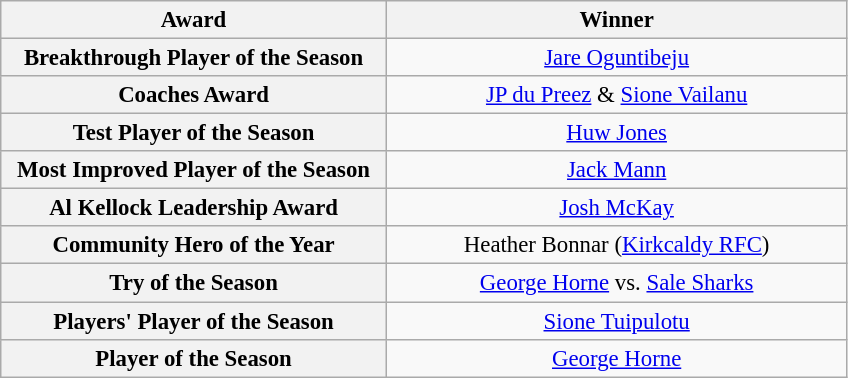<table class="wikitable" style="font-size:95%; text-align:center;">
<tr>
<th style="width:250px;">Award</th>
<th style="width:300px;">Winner</th>
</tr>
<tr>
<th>Breakthrough Player of the Season</th>
<td> <a href='#'>Jare Oguntibeju</a></td>
</tr>
<tr>
<th>Coaches Award</th>
<td> <a href='#'>JP du Preez</a> &  <a href='#'>Sione Vailanu</a></td>
</tr>
<tr>
<th>Test Player of the Season</th>
<td> <a href='#'>Huw Jones</a></td>
</tr>
<tr>
<th>Most Improved Player of the Season</th>
<td> <a href='#'>Jack Mann</a></td>
</tr>
<tr>
<th>Al Kellock Leadership Award</th>
<td> <a href='#'>Josh McKay</a></td>
</tr>
<tr>
<th>Community Hero of the Year</th>
<td>Heather Bonnar (<a href='#'>Kirkcaldy RFC</a>)</td>
</tr>
<tr>
<th>Try of the Season</th>
<td> <a href='#'>George Horne</a> vs.  <a href='#'>Sale Sharks</a></td>
</tr>
<tr>
<th>Players' Player of the Season</th>
<td> <a href='#'>Sione Tuipulotu</a></td>
</tr>
<tr>
<th>Player of the Season</th>
<td> <a href='#'>George Horne</a></td>
</tr>
</table>
